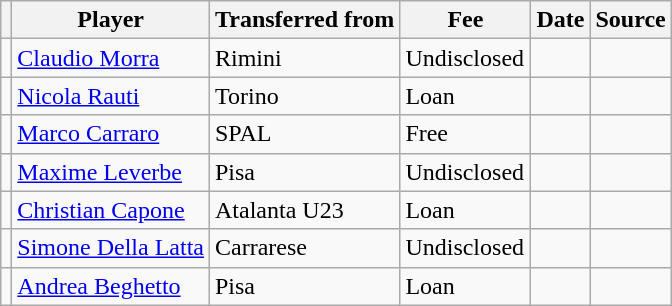<table class="wikitable plainrowheaders sortable">
<tr>
<th></th>
<th scope="col">Player</th>
<th>Transferred from</th>
<th style="width: 80px;">Fee</th>
<th scope="col">Date</th>
<th scope="col">Source</th>
</tr>
<tr>
<td align="center"></td>
<td> <a href='#'>Claudio Morra</a></td>
<td> Rimini</td>
<td>Undisclosed</td>
<td></td>
<td></td>
</tr>
<tr>
<td align="center"></td>
<td> <a href='#'>Nicola Rauti</a></td>
<td> Torino</td>
<td>Loan</td>
<td></td>
<td></td>
</tr>
<tr>
<td align="center"></td>
<td> <a href='#'>Marco Carraro</a></td>
<td> SPAL</td>
<td>Free</td>
<td></td>
<td></td>
</tr>
<tr>
<td align="center"></td>
<td> <a href='#'>Maxime Leverbe</a></td>
<td> Pisa</td>
<td>Undisclosed</td>
<td></td>
<td></td>
</tr>
<tr>
<td align="center"></td>
<td> <a href='#'>Christian Capone</a></td>
<td> Atalanta U23</td>
<td>Loan</td>
<td></td>
<td></td>
</tr>
<tr>
<td align="center"></td>
<td> <a href='#'>Simone Della Latta</a></td>
<td> Carrarese</td>
<td>Undisclosed</td>
<td></td>
<td></td>
</tr>
<tr>
<td align="center"></td>
<td> <a href='#'>Andrea Beghetto</a></td>
<td> Pisa</td>
<td>Loan</td>
<td></td>
<td></td>
</tr>
</table>
